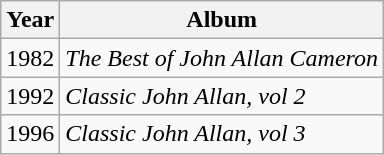<table class="wikitable">
<tr>
<th>Year</th>
<th>Album</th>
</tr>
<tr>
<td>1982</td>
<td><em>The Best of John Allan Cameron</em></td>
</tr>
<tr>
<td>1992</td>
<td><em>Classic John Allan, vol 2</em></td>
</tr>
<tr>
<td>1996</td>
<td><em>Classic John Allan, vol 3</em></td>
</tr>
</table>
